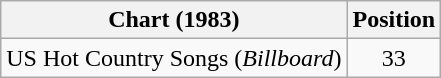<table class="wikitable">
<tr>
<th>Chart (1983)</th>
<th>Position</th>
</tr>
<tr>
<td>US Hot Country Songs (<em>Billboard</em>)</td>
<td align="center">33</td>
</tr>
</table>
